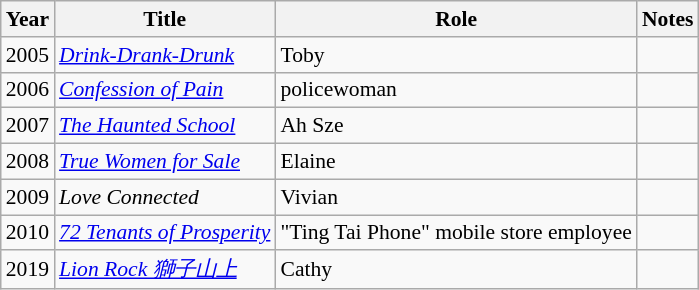<table class="wikitable" style="font-size: 90%;">
<tr>
<th>Year</th>
<th>Title</th>
<th>Role</th>
<th>Notes</th>
</tr>
<tr>
<td>2005</td>
<td><em><a href='#'>Drink-Drank-Drunk</a></em></td>
<td>Toby</td>
<td></td>
</tr>
<tr>
<td>2006</td>
<td><em><a href='#'>Confession of Pain</a></em></td>
<td>policewoman</td>
<td></td>
</tr>
<tr>
<td>2007</td>
<td><em><a href='#'>The Haunted School</a></em></td>
<td>Ah Sze</td>
<td></td>
</tr>
<tr>
<td>2008</td>
<td><em><a href='#'>True Women for Sale</a></em></td>
<td>Elaine</td>
<td></td>
</tr>
<tr>
<td>2009</td>
<td><em>Love Connected</em></td>
<td>Vivian</td>
<td></td>
</tr>
<tr>
<td>2010</td>
<td><em><a href='#'>72 Tenants of Prosperity</a></em></td>
<td>"Ting Tai Phone" mobile store employee</td>
<td></td>
</tr>
<tr>
<td>2019</td>
<td><em><a href='#'>Lion Rock 獅子山上</a></em></td>
<td>Cathy</td>
<td></td>
</tr>
</table>
